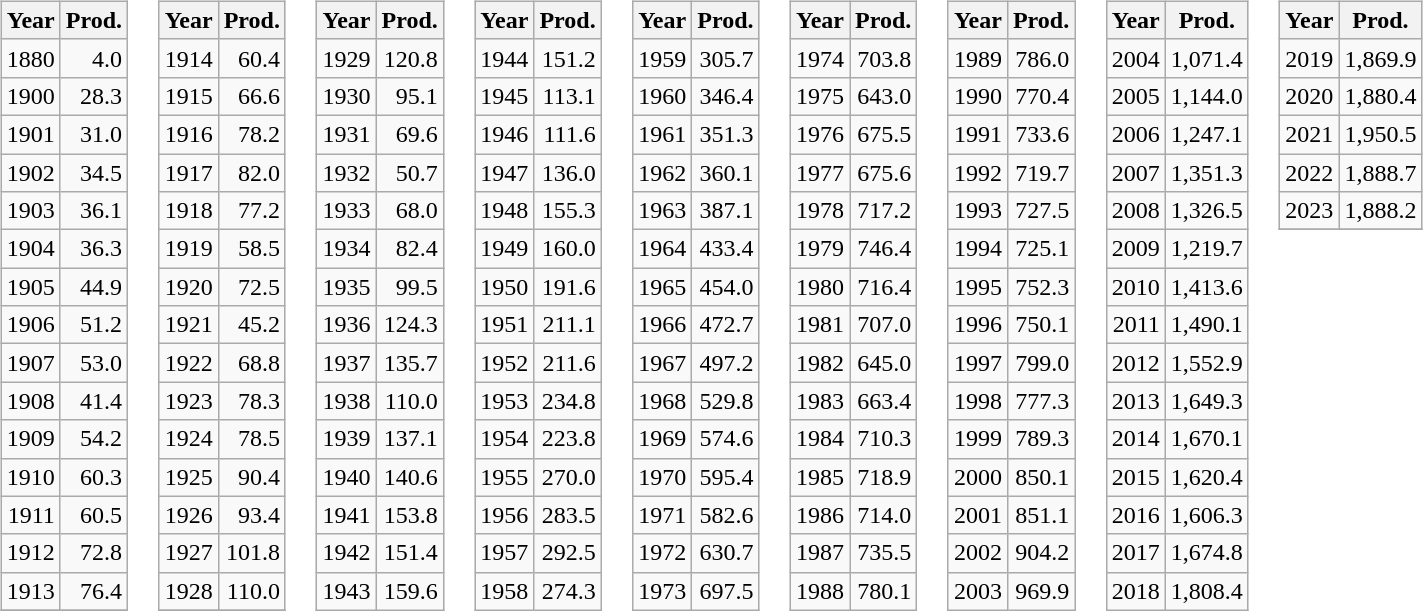<table>
<tr>
<td><br><table class="wikitable zebra" style="text-align:right">
<tr>
<th>Year</th>
<th>Prod.</th>
</tr>
<tr>
<td>1880</td>
<td>4.0</td>
</tr>
<tr>
<td>1900</td>
<td>28.3</td>
</tr>
<tr>
<td>1901</td>
<td>31.0</td>
</tr>
<tr>
<td>1902</td>
<td>34.5</td>
</tr>
<tr>
<td>1903</td>
<td>36.1</td>
</tr>
<tr>
<td>1904</td>
<td>36.3</td>
</tr>
<tr>
<td>1905</td>
<td>44.9</td>
</tr>
<tr>
<td>1906</td>
<td>51.2</td>
</tr>
<tr>
<td>1907</td>
<td>53.0</td>
</tr>
<tr>
<td>1908</td>
<td>41.4</td>
</tr>
<tr>
<td>1909</td>
<td>54.2</td>
</tr>
<tr>
<td>1910</td>
<td>60.3</td>
</tr>
<tr>
<td>1911</td>
<td>60.5</td>
</tr>
<tr>
<td>1912</td>
<td>72.8</td>
</tr>
<tr>
<td>1913</td>
<td>76.4</td>
</tr>
<tr>
</tr>
</table>
</td>
<td><br><table class="wikitable zebra" style="text-align:right">
<tr>
<th>Year</th>
<th>Prod.</th>
</tr>
<tr>
<td>1914</td>
<td>60.4</td>
</tr>
<tr>
<td>1915</td>
<td>66.6</td>
</tr>
<tr>
<td>1916</td>
<td>78.2</td>
</tr>
<tr>
<td>1917</td>
<td>82.0</td>
</tr>
<tr>
<td>1918</td>
<td>77.2</td>
</tr>
<tr>
<td>1919</td>
<td>58.5</td>
</tr>
<tr>
<td>1920</td>
<td>72.5</td>
</tr>
<tr>
<td>1921</td>
<td>45.2</td>
</tr>
<tr>
<td>1922</td>
<td>68.8</td>
</tr>
<tr>
<td>1923</td>
<td>78.3</td>
</tr>
<tr>
<td>1924</td>
<td>78.5</td>
</tr>
<tr>
<td>1925</td>
<td>90.4</td>
</tr>
<tr>
<td>1926</td>
<td>93.4</td>
</tr>
<tr>
<td>1927</td>
<td>101.8</td>
</tr>
<tr>
<td>1928</td>
<td>110.0</td>
</tr>
<tr>
</tr>
</table>
</td>
<td><br><table class="wikitable zebra" style="text-align:right">
<tr>
<th>Year</th>
<th>Prod.</th>
</tr>
<tr>
<td>1929</td>
<td>120.8</td>
</tr>
<tr>
<td>1930</td>
<td>95.1</td>
</tr>
<tr>
<td>1931</td>
<td>69.6</td>
</tr>
<tr>
<td>1932</td>
<td>50.7</td>
</tr>
<tr>
<td>1933</td>
<td>68.0</td>
</tr>
<tr>
<td>1934</td>
<td>82.4</td>
</tr>
<tr>
<td>1935</td>
<td>99.5</td>
</tr>
<tr>
<td>1936</td>
<td>124.3</td>
</tr>
<tr>
<td>1937</td>
<td>135.7</td>
</tr>
<tr>
<td>1938</td>
<td>110.0</td>
</tr>
<tr>
<td>1939</td>
<td>137.1</td>
</tr>
<tr>
<td>1940</td>
<td>140.6</td>
</tr>
<tr>
<td>1941</td>
<td>153.8</td>
</tr>
<tr>
<td>1942</td>
<td>151.4</td>
</tr>
<tr>
<td>1943</td>
<td>159.6</td>
</tr>
</table>
</td>
<td><br><table class="wikitable zebra" style="text-align:right">
<tr>
<th>Year</th>
<th>Prod.</th>
</tr>
<tr>
<td>1944</td>
<td>151.2</td>
</tr>
<tr>
<td>1945</td>
<td>113.1</td>
</tr>
<tr>
<td>1946</td>
<td>111.6</td>
</tr>
<tr>
<td>1947</td>
<td>136.0</td>
</tr>
<tr>
<td>1948</td>
<td>155.3</td>
</tr>
<tr>
<td>1949</td>
<td>160.0</td>
</tr>
<tr>
<td>1950</td>
<td>191.6</td>
</tr>
<tr>
<td>1951</td>
<td>211.1</td>
</tr>
<tr>
<td>1952</td>
<td>211.6</td>
</tr>
<tr>
<td>1953</td>
<td>234.8</td>
</tr>
<tr>
<td>1954</td>
<td>223.8</td>
</tr>
<tr>
<td>1955</td>
<td>270.0</td>
</tr>
<tr>
<td>1956</td>
<td>283.5</td>
</tr>
<tr>
<td>1957</td>
<td>292.5</td>
</tr>
<tr>
<td>1958</td>
<td>274.3</td>
</tr>
</table>
</td>
<td><br><table class="wikitable zebra" style="text-align:right">
<tr>
<th>Year</th>
<th>Prod.</th>
</tr>
<tr>
<td>1959</td>
<td>305.7</td>
</tr>
<tr>
<td>1960</td>
<td>346.4</td>
</tr>
<tr>
<td>1961</td>
<td>351.3</td>
</tr>
<tr>
<td>1962</td>
<td>360.1</td>
</tr>
<tr>
<td>1963</td>
<td>387.1</td>
</tr>
<tr>
<td>1964</td>
<td>433.4</td>
</tr>
<tr>
<td>1965</td>
<td>454.0</td>
</tr>
<tr>
<td>1966</td>
<td>472.7</td>
</tr>
<tr>
<td>1967</td>
<td>497.2</td>
</tr>
<tr>
<td>1968</td>
<td>529.8</td>
</tr>
<tr>
<td>1969</td>
<td>574.6</td>
</tr>
<tr>
<td>1970</td>
<td>595.4</td>
</tr>
<tr>
<td>1971</td>
<td>582.6</td>
</tr>
<tr>
<td>1972</td>
<td>630.7</td>
</tr>
<tr>
<td>1973</td>
<td>697.5</td>
</tr>
</table>
</td>
<td><br><table class="wikitable zebra" style="text-align:right">
<tr>
<th>Year</th>
<th>Prod.</th>
</tr>
<tr>
<td>1974</td>
<td>703.8</td>
</tr>
<tr>
<td>1975</td>
<td>643.0</td>
</tr>
<tr>
<td>1976</td>
<td>675.5</td>
</tr>
<tr>
<td>1977</td>
<td>675.6</td>
</tr>
<tr>
<td>1978</td>
<td>717.2</td>
</tr>
<tr>
<td>1979</td>
<td>746.4</td>
</tr>
<tr>
<td>1980</td>
<td>716.4</td>
</tr>
<tr>
<td>1981</td>
<td>707.0</td>
</tr>
<tr>
<td>1982</td>
<td>645.0</td>
</tr>
<tr>
<td>1983</td>
<td>663.4</td>
</tr>
<tr>
<td>1984</td>
<td>710.3</td>
</tr>
<tr>
<td>1985</td>
<td>718.9</td>
</tr>
<tr>
<td>1986</td>
<td>714.0</td>
</tr>
<tr>
<td>1987</td>
<td>735.5</td>
</tr>
<tr>
<td>1988</td>
<td>780.1</td>
</tr>
</table>
</td>
<td><br><table class="wikitable zebra" style="text-align:right">
<tr>
<th>Year</th>
<th>Prod.</th>
</tr>
<tr>
<td>1989</td>
<td>786.0</td>
</tr>
<tr>
<td>1990</td>
<td>770.4</td>
</tr>
<tr>
<td>1991</td>
<td>733.6</td>
</tr>
<tr>
<td>1992</td>
<td>719.7</td>
</tr>
<tr>
<td>1993</td>
<td>727.5</td>
</tr>
<tr>
<td>1994</td>
<td>725.1</td>
</tr>
<tr>
<td>1995</td>
<td>752.3</td>
</tr>
<tr>
<td>1996</td>
<td>750.1</td>
</tr>
<tr>
<td>1997</td>
<td>799.0</td>
</tr>
<tr>
<td>1998</td>
<td>777.3</td>
</tr>
<tr>
<td>1999</td>
<td>789.3</td>
</tr>
<tr>
<td>2000</td>
<td>850.1</td>
</tr>
<tr>
<td>2001</td>
<td>851.1</td>
</tr>
<tr>
<td>2002</td>
<td>904.2</td>
</tr>
<tr>
<td>2003</td>
<td>969.9</td>
</tr>
</table>
</td>
<td valign="top"><br><table class="wikitable zebra" style="text-align:right">
<tr>
<th>Year</th>
<th>Prod.</th>
</tr>
<tr>
<td>2004</td>
<td>1,071.4</td>
</tr>
<tr>
<td>2005</td>
<td>1,144.0</td>
</tr>
<tr>
<td>2006</td>
<td>1,247.1</td>
</tr>
<tr>
<td>2007</td>
<td>1,351.3</td>
</tr>
<tr>
<td>2008</td>
<td>1,326.5</td>
</tr>
<tr>
<td>2009</td>
<td>1,219.7</td>
</tr>
<tr>
<td>2010</td>
<td>1,413.6</td>
</tr>
<tr>
<td>2011</td>
<td>1,490.1</td>
</tr>
<tr>
<td>2012</td>
<td>1,552.9</td>
</tr>
<tr>
<td>2013</td>
<td>1,649.3</td>
</tr>
<tr>
<td>2014</td>
<td>1,670.1</td>
</tr>
<tr>
<td>2015</td>
<td>1,620.4</td>
</tr>
<tr>
<td>2016</td>
<td>1,606.3</td>
</tr>
<tr>
<td>2017</td>
<td>1,674.8</td>
</tr>
<tr>
<td>2018</td>
<td>1,808.4</td>
</tr>
</table>
</td>
<td valign="top"><br><table class="wikitable zebra" style="text-align:right">
<tr>
<th>Year</th>
<th>Prod.</th>
</tr>
<tr>
<td>2019</td>
<td>1,869.9</td>
</tr>
<tr>
<td>2020</td>
<td>1,880.4</td>
</tr>
<tr>
<td>2021</td>
<td>1,950.5</td>
</tr>
<tr>
<td>2022</td>
<td>1,888.7</td>
</tr>
<tr>
<td>2023</td>
<td>1,888.2</td>
</tr>
<tr>
</tr>
</table>
</td>
</tr>
</table>
